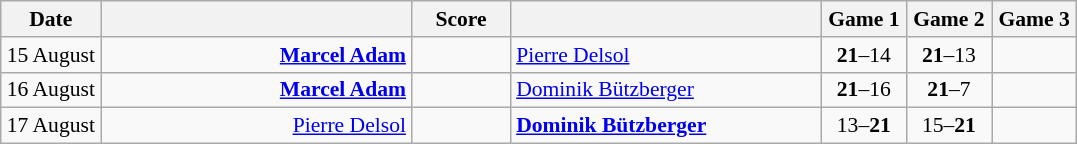<table class="wikitable" style="text-align: center; font-size:90% ">
<tr>
<th width="60">Date</th>
<th align="right" width="200"></th>
<th width="60">Score</th>
<th align="left" width="200"></th>
<th width="50">Game 1</th>
<th width="50">Game 2</th>
<th width="50">Game 3</th>
</tr>
<tr>
<td>15 August</td>
<td align="right"><strong><a href='#'>Marcel Adam</a> </strong></td>
<td align="center"></td>
<td align="left"> <a href='#'>Pierre Delsol</a></td>
<td><strong>21</strong>–14</td>
<td><strong>21</strong>–13</td>
<td></td>
</tr>
<tr>
<td>16 August</td>
<td align="right"><strong><a href='#'>Marcel Adam</a> </strong></td>
<td align="center"></td>
<td align="left"> <a href='#'>Dominik Bützberger</a></td>
<td><strong>21</strong>–16</td>
<td><strong>21</strong>–7</td>
<td></td>
</tr>
<tr>
<td>17 August</td>
<td align="right"><a href='#'>Pierre Delsol</a> </td>
<td align="center"></td>
<td align="left"><strong> <a href='#'>Dominik Bützberger</a></strong></td>
<td>13–<strong>21</strong></td>
<td>15–<strong>21</strong></td>
<td></td>
</tr>
</table>
